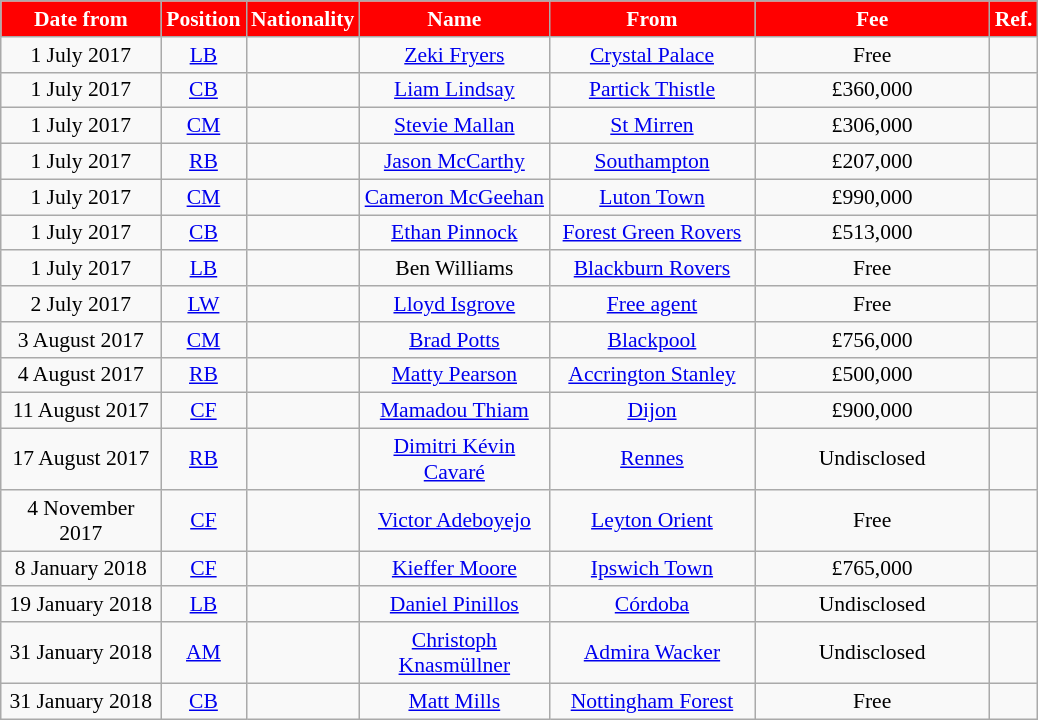<table class="wikitable"  style="text-align:center; font-size:90%; ">
<tr>
<th style="background:#FF0000; color:white; width:100px;">Date from</th>
<th style="background:#FF0000; color:white; width:50px;">Position</th>
<th style="background:#FF0000; color:white; width:50px;">Nationality</th>
<th style="background:#FF0000; color:white; width:120px;">Name</th>
<th style="background:#FF0000; color:white; width:130px;">From</th>
<th style="background:#FF0000; color:white; width:150px;">Fee</th>
<th style="background:#FF0000; color:white; width:25px;">Ref.</th>
</tr>
<tr>
<td>1 July 2017</td>
<td><a href='#'>LB</a></td>
<td></td>
<td><a href='#'>Zeki Fryers</a></td>
<td><a href='#'>Crystal Palace</a></td>
<td>Free</td>
<td></td>
</tr>
<tr>
<td>1 July 2017</td>
<td><a href='#'>CB</a></td>
<td></td>
<td><a href='#'>Liam Lindsay</a></td>
<td><a href='#'>Partick Thistle</a></td>
<td>£360,000</td>
<td></td>
</tr>
<tr>
<td>1 July 2017</td>
<td><a href='#'>CM</a></td>
<td></td>
<td><a href='#'>Stevie Mallan</a></td>
<td><a href='#'>St Mirren</a></td>
<td>£306,000</td>
<td></td>
</tr>
<tr>
<td>1 July 2017</td>
<td><a href='#'>RB</a></td>
<td></td>
<td><a href='#'>Jason McCarthy</a></td>
<td><a href='#'>Southampton</a></td>
<td>£207,000</td>
<td></td>
</tr>
<tr>
<td>1 July 2017</td>
<td><a href='#'>CM</a></td>
<td></td>
<td><a href='#'>Cameron McGeehan</a></td>
<td><a href='#'>Luton Town</a></td>
<td>£990,000</td>
<td></td>
</tr>
<tr>
<td>1 July 2017</td>
<td><a href='#'>CB</a></td>
<td></td>
<td><a href='#'>Ethan Pinnock</a></td>
<td><a href='#'>Forest Green Rovers</a></td>
<td>£513,000</td>
<td></td>
</tr>
<tr>
<td>1 July 2017</td>
<td><a href='#'>LB</a></td>
<td></td>
<td>Ben Williams</td>
<td><a href='#'>Blackburn Rovers</a></td>
<td>Free</td>
<td></td>
</tr>
<tr>
<td>2 July 2017</td>
<td><a href='#'>LW</a></td>
<td></td>
<td><a href='#'>Lloyd Isgrove</a></td>
<td><a href='#'>Free agent</a></td>
<td>Free</td>
<td></td>
</tr>
<tr>
<td>3 August 2017</td>
<td><a href='#'>CM</a></td>
<td></td>
<td><a href='#'>Brad Potts</a></td>
<td><a href='#'>Blackpool</a></td>
<td>£756,000</td>
<td></td>
</tr>
<tr>
<td>4 August 2017</td>
<td><a href='#'>RB</a></td>
<td></td>
<td><a href='#'>Matty Pearson</a></td>
<td><a href='#'>Accrington Stanley</a></td>
<td>£500,000</td>
<td></td>
</tr>
<tr>
<td>11 August 2017</td>
<td><a href='#'>CF</a></td>
<td></td>
<td><a href='#'>Mamadou Thiam</a></td>
<td><a href='#'>Dijon</a></td>
<td>£900,000</td>
<td></td>
</tr>
<tr>
<td>17 August 2017</td>
<td><a href='#'>RB</a></td>
<td></td>
<td><a href='#'>Dimitri Kévin Cavaré</a></td>
<td><a href='#'>Rennes</a></td>
<td>Undisclosed</td>
<td></td>
</tr>
<tr>
<td>4 November 2017</td>
<td><a href='#'>CF</a></td>
<td></td>
<td><a href='#'>Victor Adeboyejo</a></td>
<td><a href='#'>Leyton Orient</a></td>
<td>Free</td>
<td></td>
</tr>
<tr>
<td>8 January 2018</td>
<td><a href='#'>CF</a></td>
<td></td>
<td><a href='#'>Kieffer Moore</a></td>
<td><a href='#'>Ipswich Town</a></td>
<td>£765,000</td>
<td></td>
</tr>
<tr>
<td>19 January 2018</td>
<td><a href='#'>LB</a></td>
<td></td>
<td><a href='#'>Daniel Pinillos</a></td>
<td><a href='#'>Córdoba</a></td>
<td>Undisclosed</td>
<td></td>
</tr>
<tr>
<td>31 January 2018</td>
<td><a href='#'>AM</a></td>
<td></td>
<td><a href='#'>Christoph Knasmüllner</a></td>
<td><a href='#'>Admira Wacker</a></td>
<td>Undisclosed</td>
<td></td>
</tr>
<tr>
<td>31 January 2018</td>
<td><a href='#'>CB</a></td>
<td></td>
<td><a href='#'>Matt Mills</a></td>
<td><a href='#'>Nottingham Forest</a></td>
<td>Free</td>
<td></td>
</tr>
</table>
